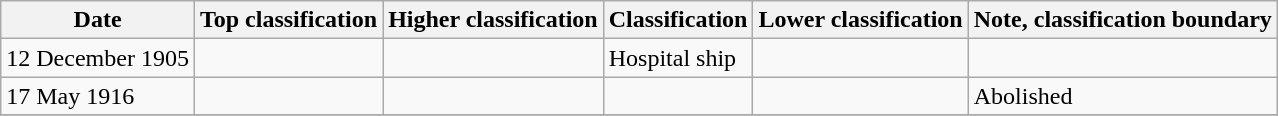<table class="wikitable">
<tr>
<th>Date</th>
<th>Top classification</th>
<th>Higher classification</th>
<th>Classification</th>
<th>Lower classification</th>
<th>Note, classification boundary</th>
</tr>
<tr>
<td>12 December 1905</td>
<td></td>
<td></td>
<td>Hospital ship</td>
<td></td>
<td></td>
</tr>
<tr>
<td>17 May 1916</td>
<td></td>
<td></td>
<td></td>
<td></td>
<td>Abolished</td>
</tr>
<tr>
</tr>
</table>
